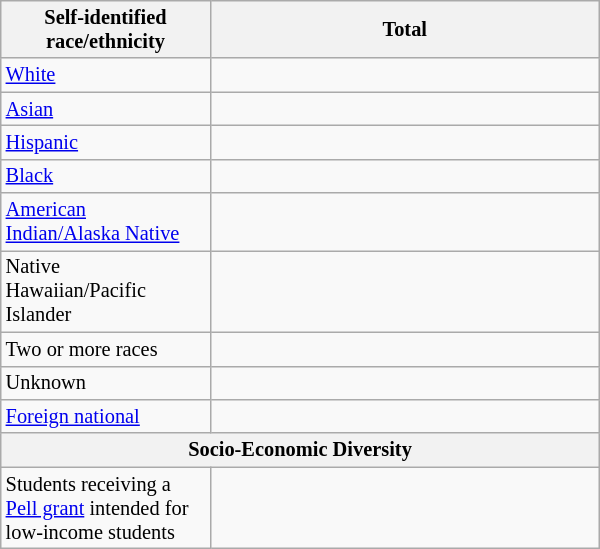<table class="wikitable sortable" style="float:right; font-size:85%; margin:10px; width: 400px">
<tr>
<th style="width:35%;">Self-identified race/ethnicity</th>
<th colspan="2" data-sort-type=number>Total</th>
</tr>
<tr>
<td><a href='#'>White</a></td>
<td align=right></td>
</tr>
<tr>
<td><a href='#'>Asian</a></td>
<td align=right></td>
</tr>
<tr>
<td><a href='#'>Hispanic</a></td>
<td align=right></td>
</tr>
<tr>
<td><a href='#'>Black</a></td>
<td align=right></td>
</tr>
<tr>
<td><a href='#'>American Indian/Alaska Native</a></td>
<td align=right></td>
</tr>
<tr>
<td>Native Hawaiian/Pacific Islander</td>
<td align=right></td>
</tr>
<tr>
<td>Two or more races</td>
<td align=right></td>
</tr>
<tr>
<td>Unknown</td>
<td align=right></td>
</tr>
<tr>
<td><a href='#'>Foreign national</a></td>
<td align=right></td>
</tr>
<tr>
<th colspan="4" data-sort-type=number>Socio-Economic Diversity</th>
</tr>
<tr>
<td>Students receiving a <a href='#'>Pell grant</a> intended for low-income students</td>
<td align=right></td>
</tr>
</table>
